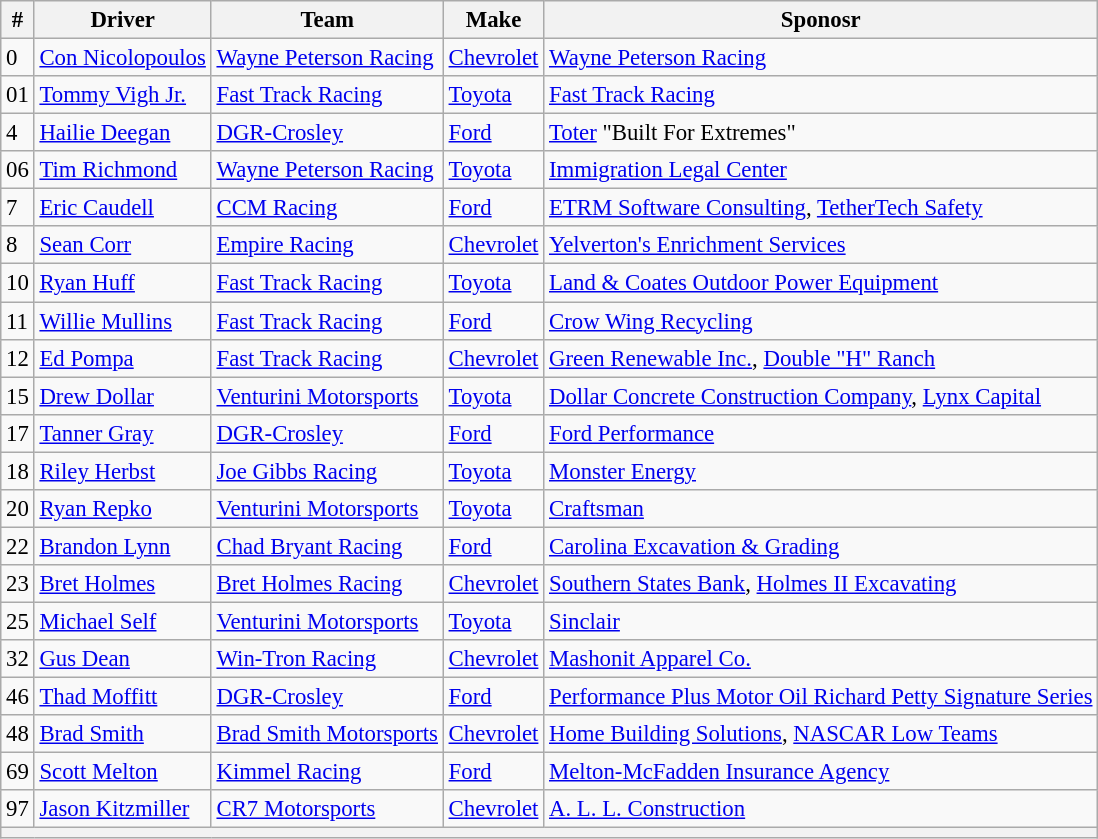<table class="wikitable" style="font-size:95%">
<tr>
<th>#</th>
<th>Driver</th>
<th>Team</th>
<th>Make</th>
<th>Sponosr</th>
</tr>
<tr>
<td>0</td>
<td><a href='#'>Con Nicolopoulos</a></td>
<td><a href='#'>Wayne Peterson Racing</a></td>
<td><a href='#'>Chevrolet</a></td>
<td><a href='#'>Wayne Peterson Racing</a></td>
</tr>
<tr>
<td>01</td>
<td><a href='#'>Tommy Vigh Jr.</a></td>
<td><a href='#'>Fast Track Racing</a></td>
<td><a href='#'>Toyota</a></td>
<td><a href='#'>Fast Track Racing</a></td>
</tr>
<tr>
<td>4</td>
<td><a href='#'>Hailie Deegan</a></td>
<td><a href='#'>DGR-Crosley</a></td>
<td><a href='#'>Ford</a></td>
<td><a href='#'>Toter</a> "Built For Extremes"</td>
</tr>
<tr>
<td>06</td>
<td><a href='#'>Tim Richmond</a></td>
<td><a href='#'>Wayne Peterson Racing</a></td>
<td><a href='#'>Toyota</a></td>
<td><a href='#'>Immigration Legal Center</a></td>
</tr>
<tr>
<td>7</td>
<td><a href='#'>Eric Caudell</a></td>
<td><a href='#'>CCM Racing</a></td>
<td><a href='#'>Ford</a></td>
<td><a href='#'>ETRM Software Consulting</a>, <a href='#'>TetherTech Safety</a></td>
</tr>
<tr>
<td>8</td>
<td><a href='#'>Sean Corr</a></td>
<td><a href='#'>Empire Racing</a></td>
<td><a href='#'>Chevrolet</a></td>
<td><a href='#'>Yelverton's Enrichment Services</a></td>
</tr>
<tr>
<td>10</td>
<td><a href='#'>Ryan Huff</a></td>
<td><a href='#'>Fast Track Racing</a></td>
<td><a href='#'>Toyota</a></td>
<td><a href='#'>Land & Coates Outdoor Power Equipment</a></td>
</tr>
<tr>
<td>11</td>
<td><a href='#'>Willie Mullins</a></td>
<td><a href='#'>Fast Track Racing</a></td>
<td><a href='#'>Ford</a></td>
<td><a href='#'>Crow Wing Recycling</a></td>
</tr>
<tr>
<td>12</td>
<td><a href='#'>Ed Pompa</a></td>
<td><a href='#'>Fast Track Racing</a></td>
<td><a href='#'>Chevrolet</a></td>
<td><a href='#'>Green Renewable Inc.</a>, <a href='#'>Double "H" Ranch</a></td>
</tr>
<tr>
<td>15</td>
<td><a href='#'>Drew Dollar</a></td>
<td><a href='#'>Venturini Motorsports</a></td>
<td><a href='#'>Toyota</a></td>
<td><a href='#'>Dollar Concrete Construction Company</a>, <a href='#'>Lynx Capital</a></td>
</tr>
<tr>
<td>17</td>
<td><a href='#'>Tanner Gray</a></td>
<td><a href='#'>DGR-Crosley</a></td>
<td><a href='#'>Ford</a></td>
<td><a href='#'>Ford Performance</a></td>
</tr>
<tr>
<td>18</td>
<td><a href='#'>Riley Herbst</a></td>
<td><a href='#'>Joe Gibbs Racing</a></td>
<td><a href='#'>Toyota</a></td>
<td><a href='#'>Monster Energy</a></td>
</tr>
<tr>
<td>20</td>
<td><a href='#'>Ryan Repko</a></td>
<td><a href='#'>Venturini Motorsports</a></td>
<td><a href='#'>Toyota</a></td>
<td><a href='#'>Craftsman</a></td>
</tr>
<tr>
<td>22</td>
<td><a href='#'>Brandon Lynn</a></td>
<td><a href='#'>Chad Bryant Racing</a></td>
<td><a href='#'>Ford</a></td>
<td><a href='#'>Carolina Excavation & Grading</a></td>
</tr>
<tr>
<td>23</td>
<td><a href='#'>Bret Holmes</a></td>
<td><a href='#'>Bret Holmes Racing</a></td>
<td><a href='#'>Chevrolet</a></td>
<td><a href='#'>Southern States Bank</a>, <a href='#'>Holmes II Excavating</a></td>
</tr>
<tr>
<td>25</td>
<td><a href='#'>Michael Self</a></td>
<td><a href='#'>Venturini Motorsports</a></td>
<td><a href='#'>Toyota</a></td>
<td><a href='#'>Sinclair</a></td>
</tr>
<tr>
<td>32</td>
<td><a href='#'>Gus Dean</a></td>
<td><a href='#'>Win-Tron Racing</a></td>
<td><a href='#'>Chevrolet</a></td>
<td><a href='#'>Mashonit Apparel Co.</a></td>
</tr>
<tr>
<td>46</td>
<td><a href='#'>Thad Moffitt</a></td>
<td><a href='#'>DGR-Crosley</a></td>
<td><a href='#'>Ford</a></td>
<td><a href='#'>Performance Plus Motor Oil Richard Petty Signature Series</a></td>
</tr>
<tr>
<td>48</td>
<td><a href='#'>Brad Smith</a></td>
<td><a href='#'>Brad Smith Motorsports</a></td>
<td><a href='#'>Chevrolet</a></td>
<td><a href='#'>Home Building Solutions</a>, <a href='#'>NASCAR Low Teams</a></td>
</tr>
<tr>
<td>69</td>
<td><a href='#'>Scott Melton</a></td>
<td><a href='#'>Kimmel Racing</a></td>
<td><a href='#'>Ford</a></td>
<td><a href='#'>Melton-McFadden Insurance Agency</a></td>
</tr>
<tr>
<td>97</td>
<td><a href='#'>Jason Kitzmiller</a></td>
<td><a href='#'>CR7 Motorsports</a></td>
<td><a href='#'>Chevrolet</a></td>
<td><a href='#'>A. L. L. Construction</a></td>
</tr>
<tr>
<th colspan="5"></th>
</tr>
</table>
